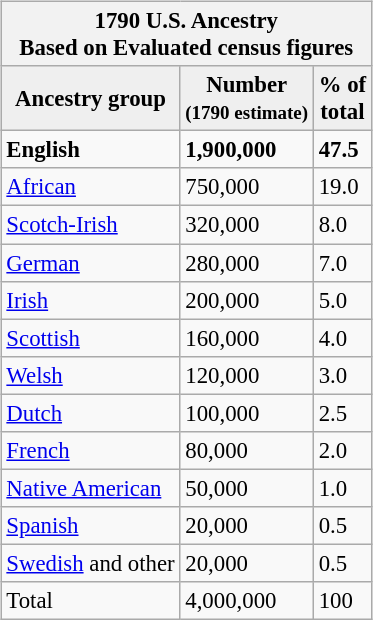<table class="sort wikitable sortable"  style="float:right; font-size:95%;">
<tr>
<th colspan=3>1790 U.S. Ancestry<br>Based on Evaluated census figures</th>
</tr>
<tr>
<th style="background:#efefef;">Ancestry group</th>
<th style="background:#efefef;">Number<br><small>(1790 estimate)</small></th>
<th style="background:#efefef;">% of <br>total</th>
</tr>
<tr>
<td><strong>English</strong></td>
<td><strong>1,900,000</strong></td>
<td><strong>47.5</strong></td>
</tr>
<tr>
<td><a href='#'>African</a></td>
<td>750,000</td>
<td>19.0</td>
</tr>
<tr>
<td><a href='#'>Scotch-Irish</a></td>
<td>320,000</td>
<td>8.0</td>
</tr>
<tr>
<td><a href='#'>German</a></td>
<td>280,000</td>
<td>7.0</td>
</tr>
<tr>
<td><a href='#'>Irish</a></td>
<td>200,000</td>
<td>5.0</td>
</tr>
<tr>
<td><a href='#'>Scottish</a></td>
<td>160,000</td>
<td>4.0</td>
</tr>
<tr>
<td><a href='#'>Welsh</a></td>
<td>120,000</td>
<td>3.0</td>
</tr>
<tr>
<td><a href='#'>Dutch</a></td>
<td>100,000</td>
<td>2.5</td>
</tr>
<tr>
<td><a href='#'>French</a></td>
<td>80,000</td>
<td>2.0</td>
</tr>
<tr>
<td><a href='#'>Native American</a></td>
<td>50,000</td>
<td>1.0</td>
</tr>
<tr>
<td><a href='#'>Spanish</a></td>
<td>20,000</td>
<td>0.5</td>
</tr>
<tr>
<td><a href='#'>Swedish</a> and other</td>
<td>20,000</td>
<td>0.5</td>
</tr>
<tr>
<td>Total</td>
<td>4,000,000</td>
<td>100</td>
</tr>
</table>
